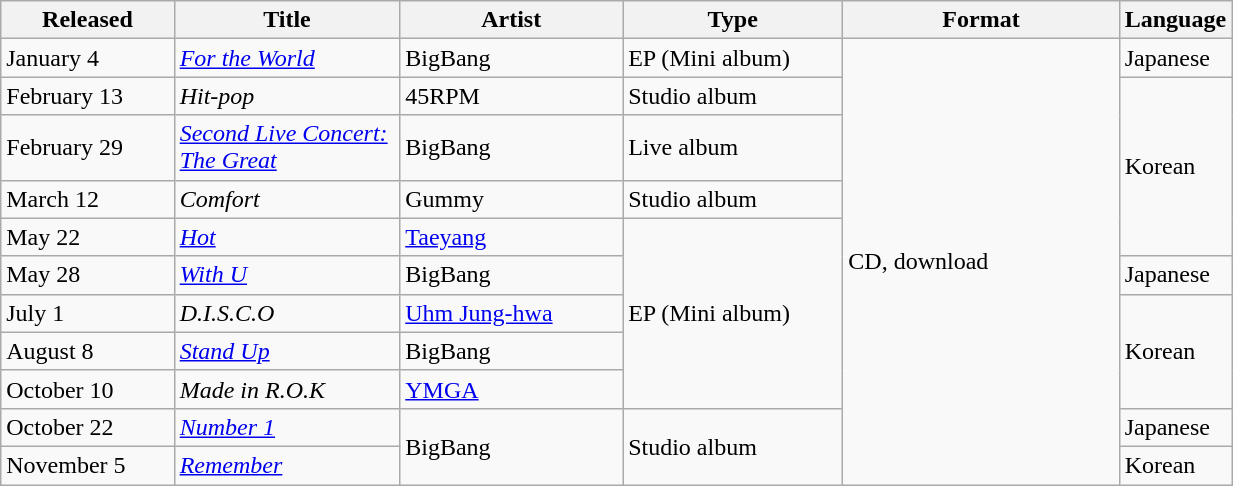<table class="wikitable sortable" align="left center" style="width:65%;">
<tr>
<th style="width:15%;">Released</th>
<th style="width:20%;">Title</th>
<th style="width:20%;">Artist</th>
<th style="width:20%;">Type</th>
<th style="width:25%;">Format</th>
<th style="width:20%;">Language</th>
</tr>
<tr>
<td>January 4</td>
<td><em><a href='#'>For the World</a></em></td>
<td>BigBang</td>
<td>EP (Mini album)</td>
<td rowspan="11">CD, download</td>
<td>Japanese</td>
</tr>
<tr>
<td>February 13</td>
<td><em>Hit-pop</em></td>
<td>45RPM</td>
<td>Studio album</td>
<td rowspan="4">Korean</td>
</tr>
<tr>
<td>February 29</td>
<td><em><a href='#'>Second Live Concert: The Great</a></em></td>
<td>BigBang</td>
<td>Live album</td>
</tr>
<tr>
<td>March 12</td>
<td><em>Comfort</em></td>
<td>Gummy</td>
<td>Studio album</td>
</tr>
<tr>
<td>May 22</td>
<td><em><a href='#'>Hot</a></em></td>
<td><a href='#'>Taeyang</a></td>
<td rowspan="5">EP (Mini album)</td>
</tr>
<tr>
<td>May 28</td>
<td><em><a href='#'>With U</a></em></td>
<td>BigBang</td>
<td>Japanese</td>
</tr>
<tr>
<td>July 1</td>
<td><em>D.I.S.C.O</em></td>
<td><a href='#'>Uhm Jung-hwa</a></td>
<td rowspan="3">Korean</td>
</tr>
<tr>
<td>August 8</td>
<td><em><a href='#'>Stand Up</a></em></td>
<td>BigBang</td>
</tr>
<tr>
<td>October 10</td>
<td><em>Made in R.O.K</em></td>
<td><a href='#'>YMGA</a></td>
</tr>
<tr>
<td>October 22</td>
<td><em><a href='#'>Number 1</a></em></td>
<td rowspan="2">BigBang</td>
<td rowspan="2">Studio album</td>
<td>Japanese</td>
</tr>
<tr>
<td>November 5</td>
<td><em><a href='#'>Remember</a></em></td>
<td>Korean</td>
</tr>
</table>
